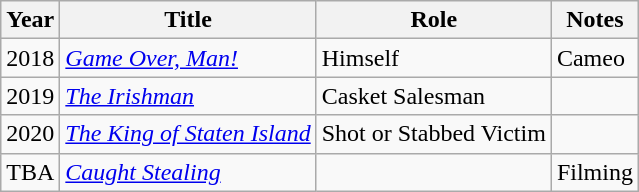<table class="wikitable">
<tr>
<th>Year</th>
<th>Title</th>
<th>Role</th>
<th>Notes</th>
</tr>
<tr>
<td>2018</td>
<td><em><a href='#'>Game Over, Man!</a></em></td>
<td>Himself</td>
<td>Cameo</td>
</tr>
<tr>
<td>2019</td>
<td><em><a href='#'>The Irishman</a></em></td>
<td>Casket Salesman</td>
<td></td>
</tr>
<tr>
<td>2020</td>
<td><em><a href='#'>The King of Staten Island</a></em></td>
<td>Shot or Stabbed Victim</td>
<td></td>
</tr>
<tr>
<td>TBA</td>
<td><em><a href='#'>Caught Stealing</a></em></td>
<td></td>
<td>Filming</td>
</tr>
</table>
